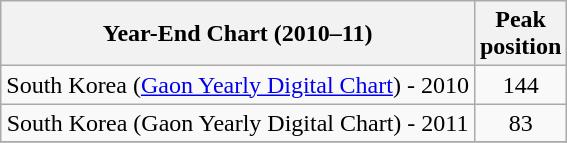<table class="wikitable sortable plainrowheaders" style="text-align:center;">
<tr>
<th>Year-End Chart (2010–11)</th>
<th>Peak<br>position</th>
</tr>
<tr>
<td>South Korea (<a href='#'>Gaon Yearly Digital Chart</a>) - 2010</td>
<td align="center">144</td>
</tr>
<tr>
<td>South Korea (Gaon Yearly Digital Chart) - 2011</td>
<td align="center">83</td>
</tr>
<tr>
</tr>
</table>
